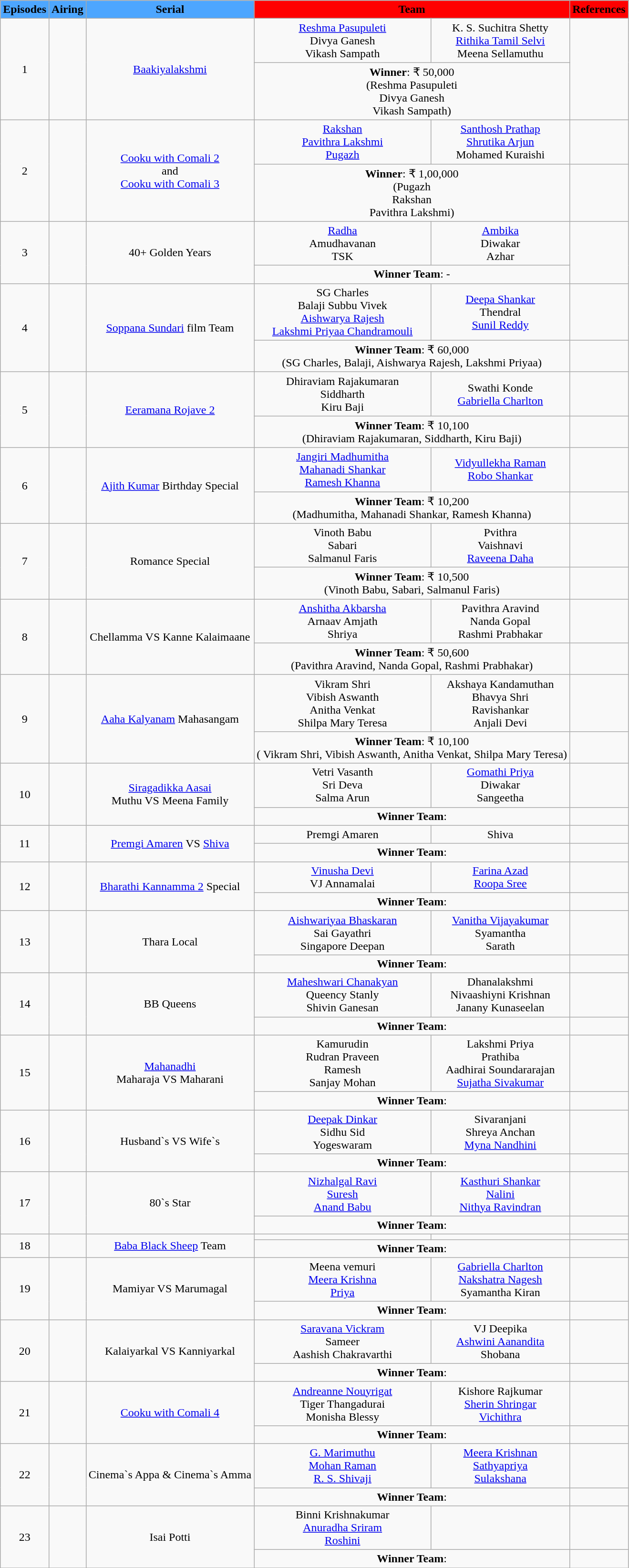<table class="wikitable" style="text-align:center;">
<tr>
<th scope="col" style ="background: #4da6ff;"style="background: #FFA500 ;color:black">Episodes</th>
<th scope="col" style ="background: #4da6ff;"style="background: #FFA500 ;color:black">Airing</th>
<th scope="col" style ="background: #4da6ff;"style="background: #FFA500 ;color:black">Serial</th>
<th scope="col" style ="background: #FF0000;"style="background: #FFA500 ;color:black"  colspan="2">Team</th>
<th scope="col" style ="background: #FF0000;"style="background: #FFA500 ;color:black"  colspan="2">References</th>
</tr>
<tr>
<td rowspan="2">1</td>
<td rowspan="2"></td>
<td rowspan="2"><a href='#'>Baakiyalakshmi</a></td>
<td><a href='#'>Reshma Pasupuleti</a> <br> Divya Ganesh <br> Vikash Sampath</td>
<td>K. S. Suchitra Shetty <br> <a href='#'>Rithika Tamil Selvi</a> <br> Meena Sellamuthu</td>
<td rowspan="2"></td>
</tr>
<tr>
<td colspan="2" style=><strong>Winner</strong>: ₹ 50,000 <br> (Reshma Pasupuleti <br> Divya Ganesh <br> Vikash Sampath)</td>
</tr>
<tr>
<td rowspan="2">2</td>
<td rowspan="2"></td>
<td rowspan="2"><a href='#'>Cooku with Comali 2</a> <br> and <br> <a href='#'>Cooku with Comali 3</a></td>
<td><a href='#'>Rakshan</a> <br> <a href='#'>Pavithra Lakshmi</a> <br> <a href='#'>Pugazh</a></td>
<td><a href='#'>Santhosh Prathap</a> <br> <a href='#'>Shrutika Arjun</a> <br> Mohamed Kuraishi</td>
<td></td>
</tr>
<tr>
<td colspan="2" style=><strong>Winner</strong>: ₹ 1,00,000 <br> (Pugazh <br> Rakshan <br> Pavithra Lakshmi)</td>
</tr>
<tr>
<td rowspan="2">3</td>
<td rowspan="2"></td>
<td rowspan="2">40+ Golden Years</td>
<td><a href='#'>Radha</a> <br> Amudhavanan <br> TSK</td>
<td><a href='#'>Ambika</a> <br> Diwakar <br> Azhar</td>
<td rowspan="2"></td>
</tr>
<tr>
<td colspan="2" style=><strong>Winner Team</strong>: -</td>
</tr>
<tr>
<td rowspan="2">4</td>
<td rowspan="2"></td>
<td rowspan="2"><a href='#'>Soppana Sundari</a> film Team</td>
<td>SG Charles <br> Balaji Subbu Vivek <br> <a href='#'>Aishwarya Rajesh</a> <br> <a href='#'>Lakshmi Priyaa Chandramouli</a></td>
<td><a href='#'>Deepa Shankar</a> <br> Thendral <br> <a href='#'>Sunil Reddy</a></td>
<td></td>
</tr>
<tr>
<td colspan="2" style=><strong>Winner Team</strong>: ₹ 60,000 <br> (SG Charles, Balaji, Aishwarya Rajesh, Lakshmi Priyaa)</td>
</tr>
<tr>
<td rowspan="2">5</td>
<td rowspan="2"></td>
<td rowspan="2"><a href='#'>Eeramana Rojave 2</a></td>
<td>Dhiraviam Rajakumaran <br> Siddharth <br> Kiru Baji</td>
<td>Swathi Konde <br> <a href='#'>Gabriella Charlton</a> <br></td>
<td></td>
</tr>
<tr>
<td colspan="2" style=><strong>Winner Team</strong>: ₹ 10,100 <br> (Dhiraviam Rajakumaran, Siddharth, Kiru Baji)</td>
</tr>
<tr>
<td rowspan="2">6</td>
<td rowspan="2"></td>
<td rowspan="2"><a href='#'>Ajith Kumar</a> Birthday Special</td>
<td><a href='#'>Jangiri Madhumitha</a> <br> <a href='#'>Mahanadi Shankar</a> <br> <a href='#'>Ramesh Khanna</a></td>
<td><a href='#'>Vidyullekha Raman</a> <br> <a href='#'>Robo Shankar</a></td>
<td></td>
</tr>
<tr>
<td colspan="2" style=><strong>Winner Team</strong>: ₹ 10,200 <br> (Madhumitha, Mahanadi Shankar, Ramesh Khanna)</td>
</tr>
<tr>
<td rowspan="2">7</td>
<td rowspan="2"></td>
<td rowspan="2">Romance Special</td>
<td>Vinoth Babu <br> Sabari <br> Salmanul Faris</td>
<td>Pvithra <br> Vaishnavi <br> <a href='#'>Raveena Daha</a></td>
<td></td>
</tr>
<tr>
<td colspan="2" style=><strong>Winner Team</strong>: ₹ 10,500 <br> (Vinoth Babu, Sabari, Salmanul Faris)</td>
</tr>
<tr>
<td rowspan="2">8</td>
<td rowspan="2"></td>
<td rowspan="2">Chellamma VS Kanne Kalaimaane</td>
<td><a href='#'>Anshitha Akbarsha</a> <br> Arnaav Amjath <br> Shriya</td>
<td>Pavithra Aravind <br> Nanda Gopal <br> Rashmi Prabhakar</td>
<td></td>
</tr>
<tr>
<td colspan="2" style=><strong>Winner Team</strong>: ₹ 50,600 <br> (Pavithra Aravind, Nanda Gopal, Rashmi Prabhakar)</td>
</tr>
<tr>
<td rowspan="2">9</td>
<td rowspan="2"></td>
<td rowspan="2"><a href='#'>Aaha Kalyanam</a> Mahasangam</td>
<td>Vikram Shri <br> Vibish Aswanth <br> Anitha Venkat <br> Shilpa Mary Teresa</td>
<td>Akshaya Kandamuthan <br> Bhavya Shri <br> Ravishankar <br> Anjali Devi</td>
<td></td>
</tr>
<tr>
<td colspan="2" style=><strong>Winner Team</strong>: ₹ 10,100 <br> ( Vikram Shri, Vibish Aswanth, Anitha Venkat, Shilpa Mary Teresa)</td>
</tr>
<tr>
<td rowspan="2">10</td>
<td rowspan="2"></td>
<td rowspan="2"><a href='#'>Siragadikka Aasai</a> <br> Muthu VS Meena Family</td>
<td>Vetri Vasanth <br> Sri Deva <br> Salma Arun</td>
<td><a href='#'>Gomathi Priya</a> <br> Diwakar <br> Sangeetha</td>
<td></td>
</tr>
<tr>
<td colspan="2" style=><strong>Winner Team</strong>:</td>
</tr>
<tr>
<td rowspan="2">11</td>
<td rowspan="2"></td>
<td rowspan="2"><a href='#'>Premgi Amaren</a> VS <a href='#'>Shiva</a></td>
<td>Premgi Amaren</td>
<td>Shiva</td>
<td></td>
</tr>
<tr>
<td colspan="2" style=><strong>Winner Team</strong>:</td>
</tr>
<tr>
<td rowspan="2">12</td>
<td rowspan="2"></td>
<td rowspan="2"><a href='#'>Bharathi Kannamma 2</a> Special</td>
<td><a href='#'>Vinusha Devi</a> <br> VJ Annamalai</td>
<td><a href='#'>Farina Azad</a> <br> <a href='#'>Roopa Sree</a></td>
<td></td>
</tr>
<tr>
<td colspan="2" style=><strong>Winner Team</strong>:</td>
</tr>
<tr>
<td rowspan="2">13</td>
<td rowspan="2"></td>
<td rowspan="2">Thara Local</td>
<td><a href='#'>Aishwariyaa Bhaskaran</a> <br> Sai Gayathri <br> Singapore Deepan</td>
<td><a href='#'>Vanitha Vijayakumar</a> <br> Syamantha <br> Sarath</td>
<td></td>
</tr>
<tr>
<td colspan="2" style=><strong>Winner Team</strong>:</td>
</tr>
<tr>
<td rowspan="2">14</td>
<td rowspan="2"></td>
<td rowspan="2">BB Queens</td>
<td><a href='#'>Maheshwari Chanakyan</a> <br> Queency Stanly <br> Shivin Ganesan</td>
<td>Dhanalakshmi <br> Nivaashiyni Krishnan <br> Janany Kunaseelan</td>
<td></td>
</tr>
<tr>
<td colspan="2" style=><strong>Winner Team</strong>:</td>
</tr>
<tr>
<td rowspan="2">15</td>
<td rowspan="2"></td>
<td rowspan="2"><a href='#'>Mahanadhi</a> <br> Maharaja VS Maharani</td>
<td>Kamurudin <br> Rudran Praveen <br> Ramesh <br> Sanjay Mohan</td>
<td>Lakshmi Priya <br> Prathiba <br> Aadhirai Soundararajan <br> <a href='#'>Sujatha Sivakumar</a></td>
<td></td>
</tr>
<tr>
<td colspan="2" style=><strong>Winner Team</strong>:</td>
</tr>
<tr>
<td rowspan="2">16</td>
<td rowspan="2"></td>
<td rowspan="2">Husband`s VS Wife`s</td>
<td><a href='#'>Deepak Dinkar</a> <br> Sidhu Sid <br> Yogeswaram</td>
<td>Sivaranjani <br> Shreya Anchan <br> <a href='#'>Myna Nandhini</a></td>
<td></td>
</tr>
<tr>
<td colspan="2" style=><strong>Winner Team</strong>:</td>
</tr>
<tr>
<td rowspan="2">17</td>
<td rowspan="2"></td>
<td rowspan="2">80`s Star</td>
<td><a href='#'>Nizhalgal Ravi</a> <br> <a href='#'>Suresh</a> <br> <a href='#'>Anand Babu</a></td>
<td><a href='#'>Kasthuri Shankar</a> <br> <a href='#'>Nalini</a> <br> <a href='#'>Nithya Ravindran</a></td>
<td></td>
</tr>
<tr>
<td colspan="2" style=><strong>Winner Team</strong>:</td>
</tr>
<tr>
<td rowspan="2">18</td>
<td rowspan="2"></td>
<td rowspan="2"><a href='#'>Baba Black Sheep</a> Team</td>
<td></td>
<td></td>
<td></td>
</tr>
<tr>
<td colspan="2" style=><strong>Winner Team</strong>:</td>
</tr>
<tr>
<td rowspan="2">19</td>
<td rowspan="2"></td>
<td rowspan="2">Mamiyar VS Marumagal</td>
<td>Meena vemuri <br> <a href='#'>Meera Krishna</a> <br> <a href='#'>Priya</a></td>
<td><a href='#'>Gabriella Charlton</a> <br> <a href='#'>Nakshatra Nagesh</a> <br> Syamantha Kiran</td>
<td></td>
</tr>
<tr>
<td colspan="2" style=><strong>Winner Team</strong>:</td>
</tr>
<tr>
<td rowspan="2">20</td>
<td rowspan="2"></td>
<td rowspan="2">Kalaiyarkal VS Kanniyarkal</td>
<td><a href='#'>Saravana Vickram</a> <br> Sameer <br> Aashish Chakravarthi</td>
<td>VJ Deepika <br> <a href='#'>Ashwini Aanandita</a> <br> Shobana</td>
<td></td>
</tr>
<tr>
<td colspan="2" style=><strong>Winner Team</strong>:</td>
</tr>
<tr>
<td rowspan="2">21</td>
<td rowspan="2"></td>
<td rowspan="2"><a href='#'>Cooku with Comali 4</a></td>
<td><a href='#'>Andreanne Nouyrigat</a> <br> Tiger Thangadurai <br> Monisha Blessy</td>
<td>Kishore Rajkumar <br> <a href='#'>Sherin Shringar</a> <br> <a href='#'>Vichithra</a></td>
<td></td>
</tr>
<tr>
<td colspan="2" style=><strong>Winner Team</strong>:</td>
</tr>
<tr>
<td rowspan="2">22</td>
<td rowspan="2"></td>
<td rowspan="2">Cinema`s Appa & Cinema`s Amma</td>
<td><a href='#'>G. Marimuthu</a> <br> <a href='#'>Mohan Raman</a> <br> <a href='#'>R. S. Shivaji</a></td>
<td><a href='#'>Meera Krishnan</a> <br> <a href='#'>Sathyapriya</a> <br> <a href='#'>Sulakshana</a></td>
<td></td>
</tr>
<tr>
<td colspan="2" style=><strong>Winner Team</strong>:</td>
</tr>
<tr>
<td rowspan="2">23</td>
<td rowspan="2"></td>
<td rowspan="2">Isai Potti</td>
<td>Binni Krishnakumar <br> <a href='#'>Anuradha Sriram</a> <br> <a href='#'>Roshini</a></td>
<td></td>
<td></td>
</tr>
<tr>
<td colspan="2" style=><strong>Winner Team</strong>:</td>
</tr>
<tr>
</tr>
</table>
